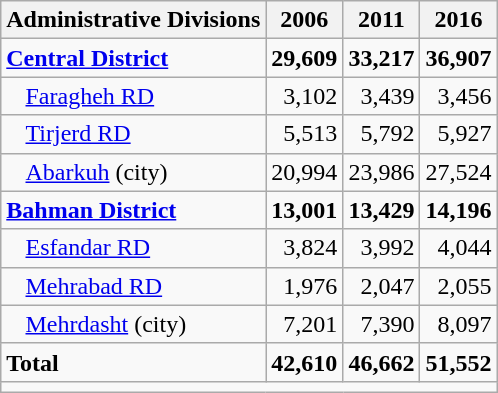<table class="wikitable">
<tr>
<th>Administrative Divisions</th>
<th>2006</th>
<th>2011</th>
<th>2016</th>
</tr>
<tr>
<td><strong><a href='#'>Central District</a></strong></td>
<td style="text-align: right;"><strong>29,609</strong></td>
<td style="text-align: right;"><strong>33,217</strong></td>
<td style="text-align: right;"><strong>36,907</strong></td>
</tr>
<tr>
<td style="padding-left: 1em;"><a href='#'>Faragheh RD</a></td>
<td style="text-align: right;">3,102</td>
<td style="text-align: right;">3,439</td>
<td style="text-align: right;">3,456</td>
</tr>
<tr>
<td style="padding-left: 1em;"><a href='#'>Tirjerd RD</a></td>
<td style="text-align: right;">5,513</td>
<td style="text-align: right;">5,792</td>
<td style="text-align: right;">5,927</td>
</tr>
<tr>
<td style="padding-left: 1em;"><a href='#'>Abarkuh</a> (city)</td>
<td style="text-align: right;">20,994</td>
<td style="text-align: right;">23,986</td>
<td style="text-align: right;">27,524</td>
</tr>
<tr>
<td><strong><a href='#'>Bahman District</a></strong></td>
<td style="text-align: right;"><strong>13,001</strong></td>
<td style="text-align: right;"><strong>13,429</strong></td>
<td style="text-align: right;"><strong>14,196</strong></td>
</tr>
<tr>
<td style="padding-left: 1em;"><a href='#'>Esfandar RD</a></td>
<td style="text-align: right;">3,824</td>
<td style="text-align: right;">3,992</td>
<td style="text-align: right;">4,044</td>
</tr>
<tr>
<td style="padding-left: 1em;"><a href='#'>Mehrabad RD</a></td>
<td style="text-align: right;">1,976</td>
<td style="text-align: right;">2,047</td>
<td style="text-align: right;">2,055</td>
</tr>
<tr>
<td style="padding-left: 1em;"><a href='#'>Mehrdasht</a> (city)</td>
<td style="text-align: right;">7,201</td>
<td style="text-align: right;">7,390</td>
<td style="text-align: right;">8,097</td>
</tr>
<tr>
<td><strong>Total</strong></td>
<td style="text-align: right;"><strong>42,610</strong></td>
<td style="text-align: right;"><strong>46,662</strong></td>
<td style="text-align: right;"><strong>51,552</strong></td>
</tr>
<tr>
<td colspan=4></td>
</tr>
</table>
